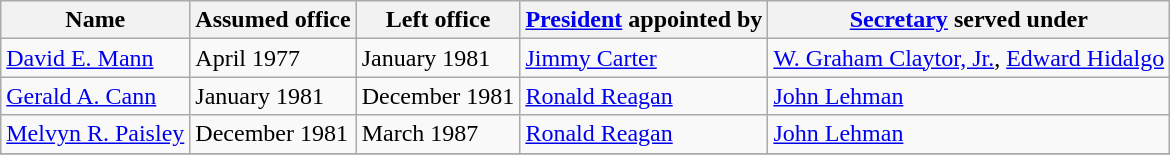<table class="wikitable">
<tr>
<th>Name</th>
<th>Assumed office</th>
<th>Left office</th>
<th><a href='#'>President</a> appointed by</th>
<th><a href='#'>Secretary</a> served under</th>
</tr>
<tr>
<td><a href='#'>David E. Mann</a></td>
<td>April 1977</td>
<td>January 1981</td>
<td><a href='#'>Jimmy Carter</a></td>
<td><a href='#'>W. Graham Claytor, Jr.</a>, <a href='#'>Edward Hidalgo</a></td>
</tr>
<tr>
<td><a href='#'>Gerald A. Cann</a></td>
<td>January 1981</td>
<td>December 1981</td>
<td><a href='#'>Ronald Reagan</a></td>
<td><a href='#'>John Lehman</a></td>
</tr>
<tr>
<td><a href='#'>Melvyn R. Paisley</a></td>
<td>December 1981</td>
<td>March 1987</td>
<td><a href='#'>Ronald Reagan</a></td>
<td><a href='#'>John Lehman</a></td>
</tr>
<tr>
</tr>
</table>
